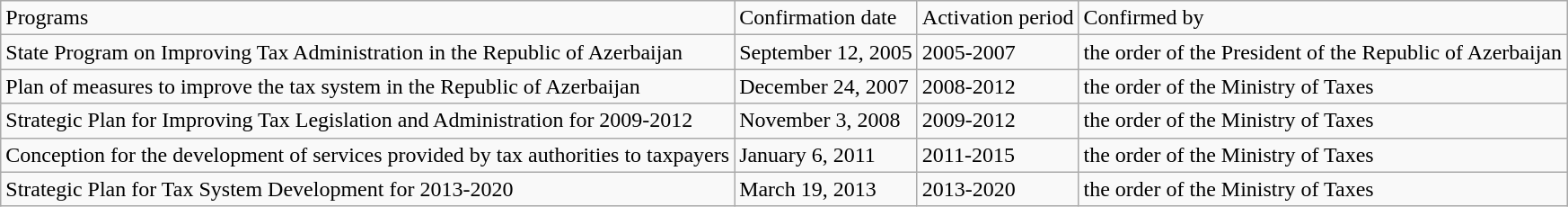<table class="wikitable">
<tr>
<td>Programs</td>
<td>Confirmation  date</td>
<td>Activation  period</td>
<td>Confirmed by</td>
</tr>
<tr>
<td>State Program on Improving Tax Administration in the Republic of Azerbaijan</td>
<td>September 12, 2005</td>
<td>2005-2007</td>
<td>the order of the President of the Republic of Azerbaijan</td>
</tr>
<tr>
<td>Plan of measures to improve the tax system in the Republic of Azerbaijan</td>
<td>December 24, 2007</td>
<td>2008-2012</td>
<td>the order of the Ministry of Taxes</td>
</tr>
<tr>
<td>Strategic Plan for Improving Tax Legislation and Administration for 2009-2012</td>
<td>November 3, 2008</td>
<td>2009-2012</td>
<td>the order of the Ministry of Taxes</td>
</tr>
<tr>
<td>Conception for the development of services provided by tax authorities to taxpayers</td>
<td>January 6, 2011</td>
<td>2011-2015</td>
<td>the order of the Ministry of Taxes</td>
</tr>
<tr>
<td>Strategic Plan for Tax System Development for 2013-2020</td>
<td>March 19, 2013</td>
<td>2013-2020</td>
<td>the order of the Ministry of Taxes</td>
</tr>
</table>
